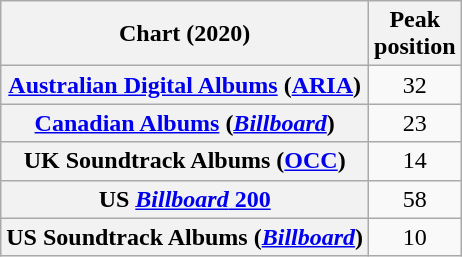<table class="wikitable sortable plainrowheaders" style="text-align:center">
<tr>
<th scope="col">Chart (2020)</th>
<th scope="col">Peak<br>position</th>
</tr>
<tr>
<th scope="row"><a href='#'>Australian Digital Albums</a> (<a href='#'>ARIA</a>)</th>
<td>32</td>
</tr>
<tr>
<th scope="row"><a href='#'>Canadian Albums</a> (<em><a href='#'>Billboard</a></em>)</th>
<td>23</td>
</tr>
<tr>
<th scope="row">UK Soundtrack Albums (<a href='#'>OCC</a>)</th>
<td>14</td>
</tr>
<tr>
<th scope="row">US <a href='#'><em>Billboard</em> 200</a></th>
<td>58</td>
</tr>
<tr>
<th scope="row">US Soundtrack Albums (<em><a href='#'>Billboard</a></em>)</th>
<td>10</td>
</tr>
</table>
